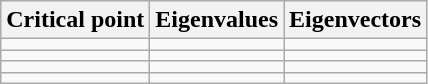<table class="wikitable">
<tr>
<th>Critical point</th>
<th>Eigenvalues</th>
<th>Eigenvectors</th>
</tr>
<tr>
<td></td>
<td></td>
<td></td>
</tr>
<tr>
<td></td>
<td></td>
<td></td>
</tr>
<tr>
<td></td>
<td></td>
<td></td>
</tr>
<tr>
<td></td>
<td></td>
<td></td>
</tr>
</table>
